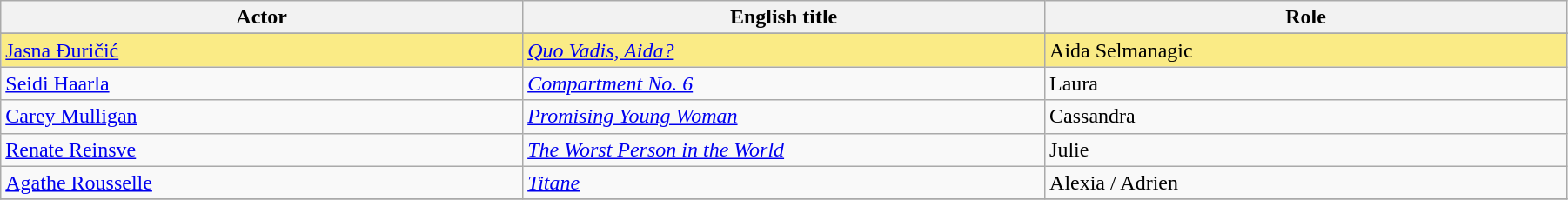<table class="wikitable" width="95%" cellpadding="5">
<tr>
<th width="18%">Actor</th>
<th width="18%">English title</th>
<th width="18%">Role</th>
</tr>
<tr>
</tr>
<tr style="background:#FAEB86">
<td> <a href='#'>Jasna Đuričić</a></td>
<td><em><a href='#'>Quo Vadis, Aida?</a></em></td>
<td>Aida Selmanagic</td>
</tr>
<tr>
<td> <a href='#'>Seidi Haarla</a></td>
<td><em><a href='#'>Compartment No. 6</a></em></td>
<td>Laura</td>
</tr>
<tr>
<td> <a href='#'>Carey Mulligan</a></td>
<td><em><a href='#'>Promising Young Woman</a></em></td>
<td>Cassandra</td>
</tr>
<tr>
<td> <a href='#'>Renate Reinsve</a></td>
<td><em><a href='#'>The Worst Person in the World</a></em></td>
<td>Julie</td>
</tr>
<tr>
<td> <a href='#'>Agathe Rousselle</a></td>
<td><em><a href='#'>Titane</a></em></td>
<td>Alexia / Adrien</td>
</tr>
<tr>
</tr>
</table>
